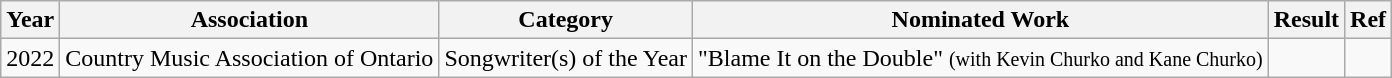<table class="wikitable">
<tr>
<th>Year</th>
<th>Association</th>
<th>Category</th>
<th>Nominated Work</th>
<th>Result</th>
<th>Ref</th>
</tr>
<tr>
<td>2022</td>
<td>Country Music Association of Ontario</td>
<td>Songwriter(s) of the Year</td>
<td>"Blame It on the Double" <small>(with Kevin Churko and Kane Churko)</small></td>
<td></td>
<td></td>
</tr>
</table>
